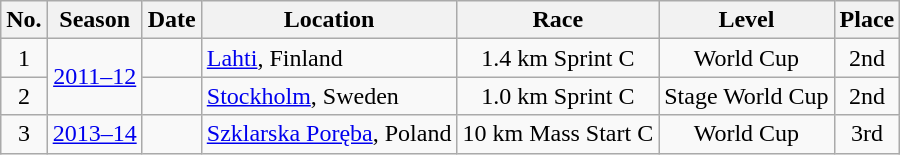<table class="wikitable sortable" style="text-align: center;">
<tr>
<th scope="col">No.</th>
<th scope="col">Season</th>
<th scope="col">Date</th>
<th scope="col">Location</th>
<th scope="col">Race</th>
<th scope="col">Level</th>
<th scope="col">Place</th>
</tr>
<tr>
<td>1</td>
<td rowspan="2"><a href='#'>2011–12</a></td>
<td style="text-align: right;"></td>
<td style="text-align: left;"> <a href='#'>Lahti</a>, Finland</td>
<td>1.4 km Sprint C</td>
<td>World Cup</td>
<td>2nd</td>
</tr>
<tr>
<td>2</td>
<td style="text-align: right;"></td>
<td style="text-align: left;"> <a href='#'>Stockholm</a>, Sweden</td>
<td>1.0 km Sprint C</td>
<td>Stage World Cup</td>
<td>2nd</td>
</tr>
<tr>
<td>3</td>
<td><a href='#'>2013–14</a></td>
<td style="text-align: right;"></td>
<td style="text-align: left;"> <a href='#'>Szklarska Poręba</a>, Poland</td>
<td>10 km Mass Start C</td>
<td>World Cup</td>
<td>3rd</td>
</tr>
</table>
